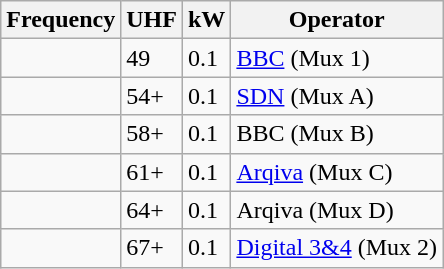<table class="wikitable sortable">
<tr>
<th>Frequency</th>
<th>UHF</th>
<th>kW</th>
<th>Operator</th>
</tr>
<tr>
<td></td>
<td>49</td>
<td>0.1</td>
<td><a href='#'>BBC</a> (Mux 1)</td>
</tr>
<tr>
<td></td>
<td>54+</td>
<td>0.1</td>
<td><a href='#'>SDN</a> (Mux A)</td>
</tr>
<tr>
<td></td>
<td>58+</td>
<td>0.1</td>
<td>BBC (Mux B)</td>
</tr>
<tr>
<td></td>
<td>61+</td>
<td>0.1</td>
<td><a href='#'>Arqiva</a> (Mux C)</td>
</tr>
<tr>
<td></td>
<td>64+</td>
<td>0.1</td>
<td>Arqiva (Mux D)</td>
</tr>
<tr>
<td></td>
<td>67+</td>
<td>0.1</td>
<td><a href='#'>Digital 3&4</a> (Mux 2)</td>
</tr>
</table>
